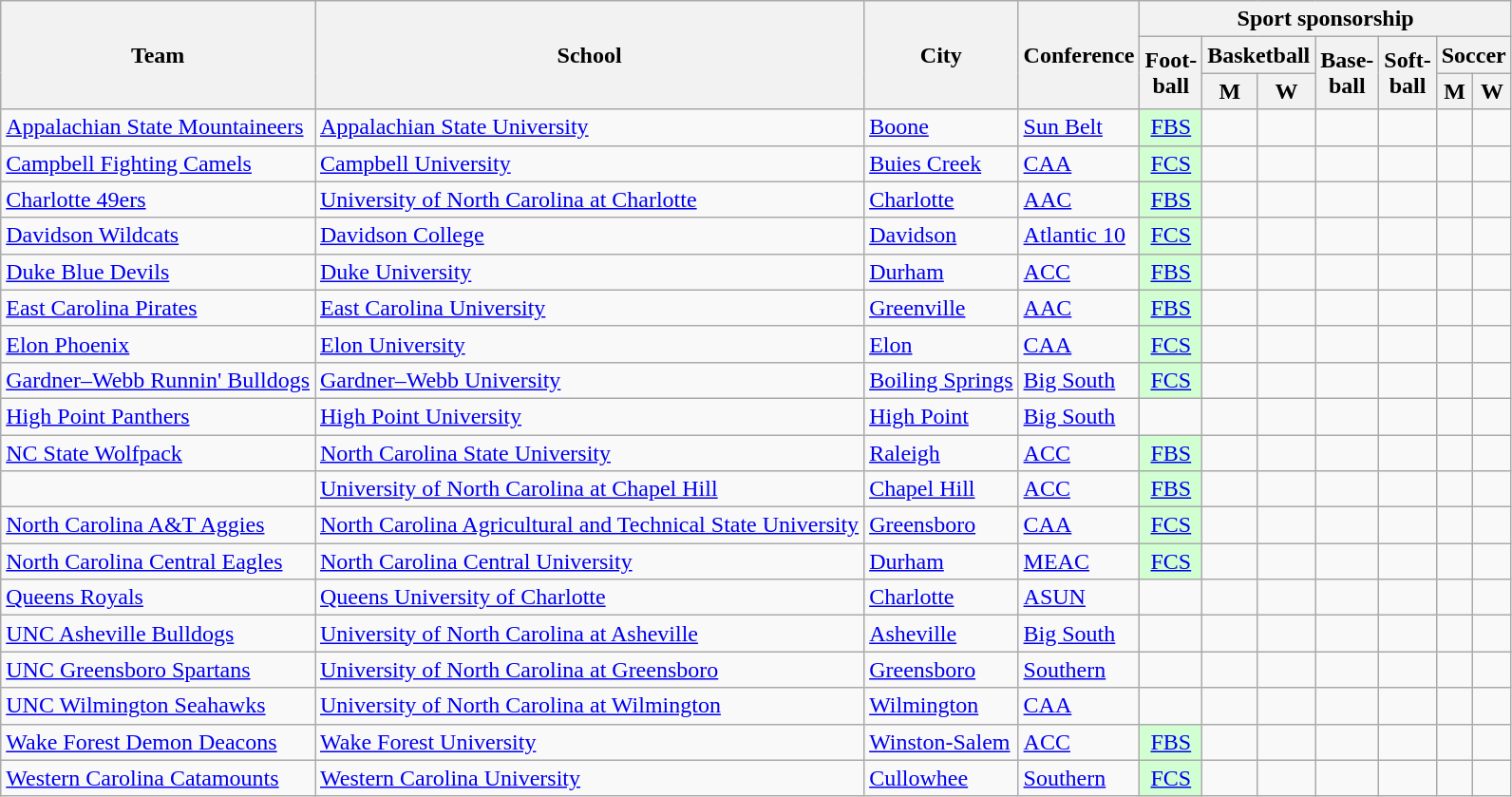<table class="sortable wikitable">
<tr>
<th rowspan=3>Team</th>
<th rowspan=3>School</th>
<th rowspan=3>City</th>
<th rowspan=3>Conference</th>
<th colspan=7>Sport sponsorship</th>
</tr>
<tr>
<th rowspan=2>Foot-<br>ball</th>
<th colspan=2>Basketball</th>
<th rowspan=2>Base-<br>ball</th>
<th rowspan=2>Soft-<br>ball</th>
<th colspan=2>Soccer</th>
</tr>
<tr>
<th>M</th>
<th>W</th>
<th>M</th>
<th>W</th>
</tr>
<tr>
<td><a href='#'>Appalachian State Mountaineers</a></td>
<td><a href='#'>Appalachian State University</a></td>
<td><a href='#'>Boone</a></td>
<td><a href='#'>Sun Belt</a></td>
<td style="background:#D2FFD2; text-align:center"><a href='#'>FBS</a></td>
<td></td>
<td></td>
<td></td>
<td></td>
<td></td>
<td></td>
</tr>
<tr>
<td><a href='#'>Campbell Fighting Camels</a></td>
<td><a href='#'>Campbell University</a></td>
<td><a href='#'>Buies Creek</a></td>
<td><a href='#'>CAA</a></td>
<td style="background:#D2FFD2; text-align:center"><a href='#'>FCS</a> </td>
<td></td>
<td></td>
<td></td>
<td></td>
<td></td>
<td></td>
</tr>
<tr>
<td><a href='#'>Charlotte 49ers</a></td>
<td><a href='#'>University of North Carolina at Charlotte</a></td>
<td><a href='#'>Charlotte</a></td>
<td><a href='#'>AAC</a></td>
<td style="background:#D2FFD2; text-align:center"><a href='#'>FBS</a></td>
<td></td>
<td></td>
<td></td>
<td></td>
<td></td>
<td></td>
</tr>
<tr>
<td><a href='#'>Davidson Wildcats</a></td>
<td><a href='#'>Davidson College</a></td>
<td><a href='#'>Davidson</a></td>
<td><a href='#'>Atlantic 10</a></td>
<td style="background:#D2FFD2; text-align:center"><a href='#'>FCS</a> </td>
<td></td>
<td></td>
<td></td>
<td></td>
<td></td>
<td></td>
</tr>
<tr>
<td><a href='#'>Duke Blue Devils</a></td>
<td><a href='#'>Duke University</a></td>
<td><a href='#'>Durham</a></td>
<td><a href='#'>ACC</a></td>
<td style="background:#D2FFD2; text-align:center"><a href='#'>FBS</a></td>
<td></td>
<td></td>
<td></td>
<td></td>
<td></td>
<td></td>
</tr>
<tr>
<td><a href='#'>East Carolina Pirates</a></td>
<td><a href='#'>East Carolina University</a></td>
<td><a href='#'>Greenville</a></td>
<td><a href='#'>AAC</a></td>
<td style="background:#D2FFD2; text-align:center"><a href='#'>FBS</a></td>
<td></td>
<td></td>
<td></td>
<td></td>
<td></td>
<td></td>
</tr>
<tr>
<td><a href='#'>Elon Phoenix</a></td>
<td><a href='#'>Elon University</a></td>
<td><a href='#'>Elon</a></td>
<td><a href='#'>CAA</a></td>
<td style="background:#D2FFD2; text-align:center"><a href='#'>FCS</a> </td>
<td></td>
<td></td>
<td></td>
<td></td>
<td></td>
<td></td>
</tr>
<tr>
<td><a href='#'>Gardner–Webb Runnin' Bulldogs</a></td>
<td><a href='#'>Gardner–Webb University</a></td>
<td><a href='#'>Boiling Springs</a></td>
<td><a href='#'>Big South</a></td>
<td style="background:#D2FFD2; text-align:center"><a href='#'>FCS</a></td>
<td></td>
<td></td>
<td></td>
<td></td>
<td></td>
<td></td>
</tr>
<tr>
<td><a href='#'>High Point Panthers</a></td>
<td><a href='#'>High Point University</a></td>
<td><a href='#'>High Point</a></td>
<td><a href='#'>Big South</a></td>
<td></td>
<td></td>
<td></td>
<td></td>
<td></td>
<td></td>
<td></td>
</tr>
<tr>
<td><a href='#'>NC State Wolfpack</a></td>
<td><a href='#'>North Carolina State University</a></td>
<td><a href='#'>Raleigh</a></td>
<td><a href='#'>ACC</a></td>
<td style="background:#D2FFD2; text-align:center"><a href='#'>FBS</a></td>
<td></td>
<td></td>
<td></td>
<td></td>
<td></td>
<td></td>
</tr>
<tr>
<td></td>
<td><a href='#'>University of North Carolina at Chapel Hill</a></td>
<td><a href='#'>Chapel Hill</a></td>
<td><a href='#'>ACC</a></td>
<td style="background:#D2FFD2; text-align:center"><a href='#'>FBS</a></td>
<td></td>
<td></td>
<td></td>
<td></td>
<td></td>
<td></td>
</tr>
<tr>
<td><a href='#'>North Carolina A&T Aggies</a></td>
<td><a href='#'>North Carolina Agricultural and Technical State University</a></td>
<td><a href='#'>Greensboro</a></td>
<td><a href='#'>CAA</a></td>
<td style="background:#D2FFD2; text-align:center"><a href='#'>FCS</a> </td>
<td></td>
<td></td>
<td></td>
<td></td>
<td></td>
<td></td>
</tr>
<tr>
<td><a href='#'>North Carolina Central Eagles</a></td>
<td><a href='#'>North Carolina Central University</a></td>
<td><a href='#'>Durham</a></td>
<td><a href='#'>MEAC</a></td>
<td style="background:#D2FFD2; text-align:center"><a href='#'>FCS</a></td>
<td></td>
<td></td>
<td></td>
<td></td>
<td></td>
<td></td>
</tr>
<tr>
<td><a href='#'>Queens Royals</a> </td>
<td><a href='#'>Queens University of Charlotte</a></td>
<td><a href='#'>Charlotte</a></td>
<td><a href='#'>ASUN</a></td>
<td></td>
<td></td>
<td></td>
<td></td>
<td></td>
<td></td>
<td></td>
</tr>
<tr>
<td><a href='#'>UNC Asheville Bulldogs</a></td>
<td><a href='#'>University of North Carolina at Asheville</a></td>
<td><a href='#'>Asheville</a></td>
<td><a href='#'>Big South</a></td>
<td></td>
<td></td>
<td></td>
<td></td>
<td></td>
<td></td>
<td></td>
</tr>
<tr>
<td><a href='#'>UNC Greensboro Spartans</a></td>
<td><a href='#'>University of North Carolina at Greensboro</a></td>
<td><a href='#'>Greensboro</a></td>
<td><a href='#'>Southern</a></td>
<td></td>
<td></td>
<td></td>
<td></td>
<td></td>
<td></td>
<td></td>
</tr>
<tr>
<td><a href='#'>UNC Wilmington Seahawks</a></td>
<td><a href='#'>University of North Carolina at Wilmington</a></td>
<td><a href='#'>Wilmington</a></td>
<td><a href='#'>CAA</a></td>
<td></td>
<td></td>
<td></td>
<td></td>
<td></td>
<td></td>
<td></td>
</tr>
<tr>
<td><a href='#'>Wake Forest Demon Deacons</a></td>
<td><a href='#'>Wake Forest University</a></td>
<td><a href='#'>Winston-Salem</a></td>
<td><a href='#'>ACC</a></td>
<td style="background:#D2FFD2; text-align:center"><a href='#'>FBS</a></td>
<td></td>
<td></td>
<td></td>
<td></td>
<td></td>
<td></td>
</tr>
<tr>
<td><a href='#'>Western Carolina Catamounts</a></td>
<td><a href='#'>Western Carolina University</a></td>
<td><a href='#'>Cullowhee</a></td>
<td><a href='#'>Southern</a></td>
<td style="background:#D2FFD2; text-align:center"><a href='#'>FCS</a></td>
<td></td>
<td></td>
<td></td>
<td></td>
<td></td>
<td></td>
</tr>
</table>
